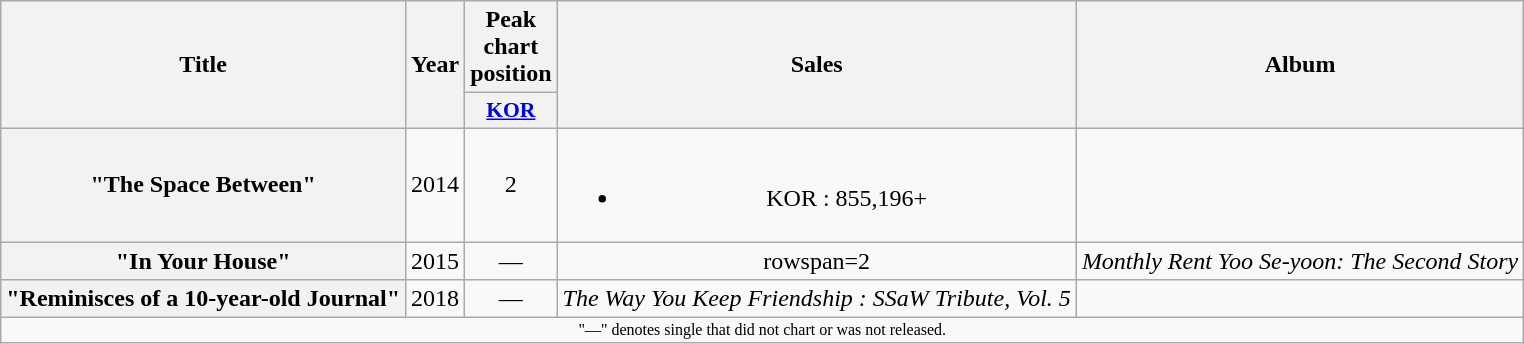<table class="wikitable plainrowheaders" style="text-align:center">
<tr>
<th scope="col" rowspan="2">Title</th>
<th scope="col" rowspan="2">Year</th>
<th scope="col">Peak<br>chart<br>position</th>
<th scope="col" rowspan="2">Sales</th>
<th scope="col" rowspan="2">Album</th>
</tr>
<tr>
<th scope="col" style="width:2.5em;font-size:90%;"><a href='#'>KOR</a><br></th>
</tr>
<tr>
<th scope="row">"The Space Between" <br></th>
<td>2014</td>
<td>2</td>
<td><br><ul><li>KOR : 855,196+</li></ul></td>
<td></td>
</tr>
<tr>
<th scope="row">"In Your House" <br></th>
<td>2015</td>
<td>—</td>
<td>rowspan=2 </td>
<td><em>Monthly Rent Yoo Se-yoon: The Second Story</em></td>
</tr>
<tr>
<th scope="row">"Reminisces of a 10-year-old Journal" <br></th>
<td>2018</td>
<td>—</td>
<td><em>The Way You Keep Friendship : SSaW Tribute, Vol. 5</em></td>
</tr>
<tr>
<td colspan="5" style="font-size:8pt">"—" denotes single that did not chart or was not released.</td>
</tr>
</table>
